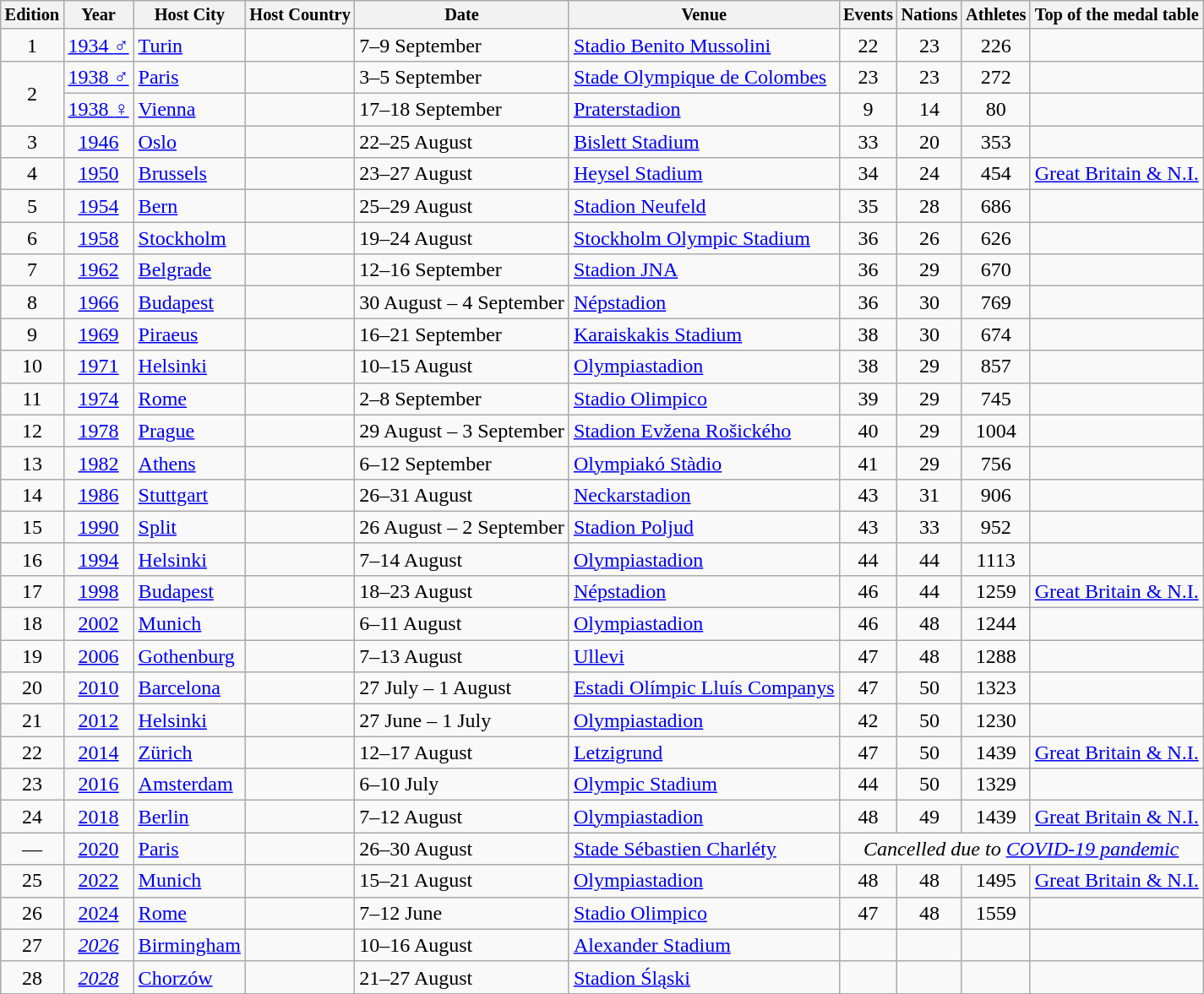<table class="wikitable sortable" style="text-align:left; font-size:100%">
<tr style = font-size:85%>
<th>Edition</th>
<th>Year</th>
<th>Host City</th>
<th>Host Country</th>
<th>Date</th>
<th>Venue</th>
<th>Events</th>
<th>Nations</th>
<th>Athletes</th>
<th>Top of the medal table</th>
</tr>
<tr>
<td style = text-align:center>1</td>
<td align=center><a href='#'>1934 <strong>♂</strong></a></td>
<td><a href='#'>Turin</a></td>
<td></td>
<td>7–9 September</td>
<td><a href='#'>Stadio Benito Mussolini</a></td>
<td style = text-align:center>22</td>
<td style = text-align:center>23</td>
<td style = text-align:center>226</td>
<td></td>
</tr>
<tr>
<td rowspan=2 style = text-align:center>2</td>
<td align=center><a href='#'>1938 <strong>♂</strong></a></td>
<td><a href='#'>Paris</a></td>
<td></td>
<td>3–5 September</td>
<td><a href='#'>Stade Olympique de Colombes</a></td>
<td style = text-align:center>23</td>
<td style = text-align:center>23</td>
<td style = text-align:center>272</td>
<td></td>
</tr>
<tr>
<td align=center><a href='#'>1938 <strong>♀</strong></a></td>
<td><a href='#'>Vienna</a></td>
<td><small></small></td>
<td>17–18 September</td>
<td><a href='#'>Praterstadion</a></td>
<td style = text-align:center>9</td>
<td style = text-align:center>14</td>
<td style = text-align:center>80</td>
<td></td>
</tr>
<tr>
<td style = text-align:center>3</td>
<td align=center><a href='#'>1946</a></td>
<td><a href='#'>Oslo</a></td>
<td></td>
<td>22–25 August</td>
<td><a href='#'>Bislett Stadium</a></td>
<td style = text-align:center>33</td>
<td style = text-align:center>20</td>
<td style = text-align:center>353</td>
<td></td>
</tr>
<tr>
<td style = text-align:center>4</td>
<td align=center><a href='#'>1950</a></td>
<td><a href='#'>Brussels</a></td>
<td></td>
<td>23–27 August</td>
<td><a href='#'>Heysel Stadium</a></td>
<td style = text-align:center>34</td>
<td style = text-align:center>24</td>
<td style = text-align:center>454</td>
<td> <a href='#'>Great Britain & N.I.</a></td>
</tr>
<tr>
<td style = text-align:center>5</td>
<td align=center><a href='#'>1954</a></td>
<td><a href='#'>Bern</a></td>
<td></td>
<td>25–29 August</td>
<td><a href='#'>Stadion Neufeld</a></td>
<td style = text-align:center>35</td>
<td style = text-align:center>28</td>
<td style = text-align:center>686</td>
<td></td>
</tr>
<tr>
<td style = text-align:center>6</td>
<td align=center><a href='#'>1958</a></td>
<td><a href='#'>Stockholm</a></td>
<td></td>
<td>19–24 August</td>
<td><a href='#'>Stockholm Olympic Stadium</a></td>
<td style = text-align:center>36</td>
<td style = text-align:center>26</td>
<td style = text-align:center>626</td>
<td></td>
</tr>
<tr>
<td style = text-align:center>7</td>
<td align=center><a href='#'>1962</a></td>
<td><a href='#'>Belgrade</a></td>
<td></td>
<td>12–16 September</td>
<td><a href='#'>Stadion JNA</a></td>
<td style = text-align:center>36</td>
<td style = text-align:center>29</td>
<td style = text-align:center>670</td>
<td></td>
</tr>
<tr>
<td style = text-align:center>8</td>
<td align=center><a href='#'>1966</a></td>
<td><a href='#'>Budapest</a></td>
<td></td>
<td>30 August – 4 September</td>
<td><a href='#'>Népstadion</a></td>
<td style = text-align:center>36</td>
<td style = text-align:center>30</td>
<td style = text-align:center>769</td>
<td></td>
</tr>
<tr>
<td style = text-align:center>9</td>
<td align=center><a href='#'>1969</a></td>
<td><a href='#'>Piraeus</a></td>
<td></td>
<td>16–21 September</td>
<td><a href='#'>Karaiskakis Stadium</a></td>
<td style = text-align:center>38</td>
<td style = text-align:center>30</td>
<td style = text-align:center>674</td>
<td></td>
</tr>
<tr>
<td style = text-align:center>10</td>
<td align=center><a href='#'>1971</a></td>
<td><a href='#'>Helsinki</a></td>
<td></td>
<td>10–15 August</td>
<td><a href='#'>Olympiastadion</a></td>
<td style = text-align:center>38</td>
<td style = text-align:center>29</td>
<td style = text-align:center>857</td>
<td></td>
</tr>
<tr>
<td style = text-align:center>11</td>
<td align=center><a href='#'>1974</a></td>
<td><a href='#'>Rome</a></td>
<td></td>
<td>2–8 September</td>
<td><a href='#'>Stadio Olimpico</a></td>
<td style = text-align:center>39</td>
<td style = text-align:center>29</td>
<td style = text-align:center>745</td>
<td></td>
</tr>
<tr>
<td style = text-align:center>12</td>
<td align=center><a href='#'>1978</a></td>
<td><a href='#'>Prague</a></td>
<td></td>
<td>29 August – 3 September</td>
<td><a href='#'>Stadion Evžena Rošického</a></td>
<td style = text-align:center>40</td>
<td style = text-align:center>29</td>
<td style = text-align:center>1004</td>
<td></td>
</tr>
<tr>
<td style = text-align:center>13</td>
<td align=center><a href='#'>1982</a></td>
<td><a href='#'>Athens</a></td>
<td></td>
<td>6–12 September</td>
<td><a href='#'>Olympiakó Stàdio</a></td>
<td style = text-align:center>41</td>
<td style = text-align:center>29</td>
<td style = text-align:center>756</td>
<td></td>
</tr>
<tr>
<td style = text-align:center>14</td>
<td align=center><a href='#'>1986</a></td>
<td><a href='#'>Stuttgart</a></td>
<td></td>
<td>26–31 August</td>
<td><a href='#'>Neckarstadion</a></td>
<td style = text-align:center>43</td>
<td style = text-align:center>31</td>
<td style = text-align:center>906</td>
<td></td>
</tr>
<tr>
<td style = text-align:center>15</td>
<td align=center><a href='#'>1990</a></td>
<td><a href='#'>Split</a></td>
<td></td>
<td>26 August – 2 September</td>
<td><a href='#'>Stadion Poljud</a></td>
<td style = text-align:center>43</td>
<td style = text-align:center>33</td>
<td style = text-align:center>952</td>
<td></td>
</tr>
<tr>
<td style = text-align:center>16</td>
<td align=center><a href='#'>1994</a></td>
<td><a href='#'>Helsinki</a></td>
<td></td>
<td>7–14 August</td>
<td><a href='#'>Olympiastadion</a></td>
<td style = text-align:center>44</td>
<td style = text-align:center>44</td>
<td style = text-align:center>1113</td>
<td></td>
</tr>
<tr>
<td style = text-align:center>17</td>
<td align=center><a href='#'>1998</a></td>
<td><a href='#'>Budapest</a></td>
<td></td>
<td>18–23 August</td>
<td><a href='#'>Népstadion</a></td>
<td style = text-align:center>46</td>
<td style = text-align:center>44</td>
<td style = text-align:center>1259</td>
<td> <a href='#'>Great Britain & N.I.</a></td>
</tr>
<tr>
<td style = text-align:center>18</td>
<td align=center><a href='#'>2002</a></td>
<td><a href='#'>Munich</a></td>
<td></td>
<td>6–11 August</td>
<td><a href='#'>Olympiastadion</a></td>
<td style = text-align:center>46</td>
<td style = text-align:center>48</td>
<td style = text-align:center>1244</td>
<td></td>
</tr>
<tr>
<td style = text-align:center>19</td>
<td align=center><a href='#'>2006</a></td>
<td><a href='#'>Gothenburg</a></td>
<td></td>
<td>7–13 August</td>
<td><a href='#'>Ullevi</a></td>
<td style = text-align:center>47</td>
<td style = text-align:center>48</td>
<td style = text-align:center>1288</td>
<td></td>
</tr>
<tr>
<td style = text-align:center>20</td>
<td align=center><a href='#'>2010</a></td>
<td><a href='#'>Barcelona</a></td>
<td></td>
<td>27 July – 1 August</td>
<td><a href='#'>Estadi Olímpic Lluís Companys</a></td>
<td style = text-align:center>47</td>
<td style = text-align:center>50</td>
<td style = text-align:center>1323</td>
<td></td>
</tr>
<tr>
<td style = text-align:center>21</td>
<td align=center><a href='#'>2012</a></td>
<td><a href='#'>Helsinki</a></td>
<td></td>
<td>27 June – 1 July</td>
<td><a href='#'>Olympiastadion</a></td>
<td style = text-align:center>42</td>
<td style = text-align:center>50</td>
<td style = text-align:center>1230</td>
<td></td>
</tr>
<tr>
<td style = text-align:center>22</td>
<td align=center><a href='#'>2014</a></td>
<td><a href='#'>Zürich</a></td>
<td></td>
<td>12–17 August</td>
<td><a href='#'>Letzigrund</a></td>
<td style = text-align:center>47</td>
<td style = text-align:center>50</td>
<td style = text-align:center>1439</td>
<td> <a href='#'>Great Britain & N.I.</a></td>
</tr>
<tr>
<td style = text-align:center>23</td>
<td align=center><a href='#'>2016</a></td>
<td><a href='#'>Amsterdam</a></td>
<td></td>
<td>6–10 July</td>
<td><a href='#'>Olympic Stadium</a></td>
<td style = text-align:center>44</td>
<td style = text-align:center>50</td>
<td style = text-align:center>1329</td>
<td></td>
</tr>
<tr>
<td style = text-align:center>24</td>
<td align=center><a href='#'>2018</a> <small></small></td>
<td><a href='#'>Berlin</a></td>
<td></td>
<td>7–12 August</td>
<td><a href='#'>Olympiastadion</a></td>
<td style = text-align:center>48</td>
<td style = text-align:center>49<small></small></td>
<td style = text-align:center>1439</td>
<td> <a href='#'>Great Britain & N.I.</a></td>
</tr>
<tr>
<td style = text-align:center>—</td>
<td align=center><a href='#'>2020</a></td>
<td><a href='#'>Paris</a></td>
<td></td>
<td>26–30 August</td>
<td><a href='#'>Stade Sébastien Charléty</a></td>
<td style = text-align:center colspan=4><em>Cancelled due to <a href='#'>COVID-19 pandemic</a></em></td>
</tr>
<tr>
<td style = text-align:center>25</td>
<td align=center><a href='#'>2022</a> <small></small></td>
<td><a href='#'>Munich</a></td>
<td></td>
<td>15–21 August</td>
<td><a href='#'>Olympiastadion</a></td>
<td style = text-align:center>48</td>
<td style = text-align:center>48</td>
<td style = text-align:center>1495</td>
<td> <a href='#'>Great Britain & N.I.</a></td>
</tr>
<tr>
<td style = text-align:center>26</td>
<td align=center><a href='#'>2024</a></td>
<td><a href='#'>Rome</a></td>
<td></td>
<td>7–12 June</td>
<td><a href='#'>Stadio Olimpico</a></td>
<td style = text-align:center>47</td>
<td style = text-align:center>48</td>
<td style = text-align:center>1559</td>
<td></td>
</tr>
<tr>
<td style = text-align:center>27</td>
<td align=center><em><a href='#'>2026</a></em></td>
<td><a href='#'>Birmingham</a></td>
<td></td>
<td>10–16 August</td>
<td><a href='#'>Alexander Stadium</a></td>
<td style="text-align:center"></td>
<td style = text-align:center></td>
<td style = text-align:center></td>
<td></td>
</tr>
<tr>
<td style = text-align:center>28</td>
<td align=center><em><a href='#'>2028</a></em></td>
<td><a href='#'>Chorzów</a></td>
<td></td>
<td>21–27 August</td>
<td><a href='#'>Stadion Śląski</a></td>
<td style = text-align:center></td>
<td style = text-align:center></td>
<td style = text-align:center></td>
<td></td>
</tr>
<tr>
</tr>
</table>
